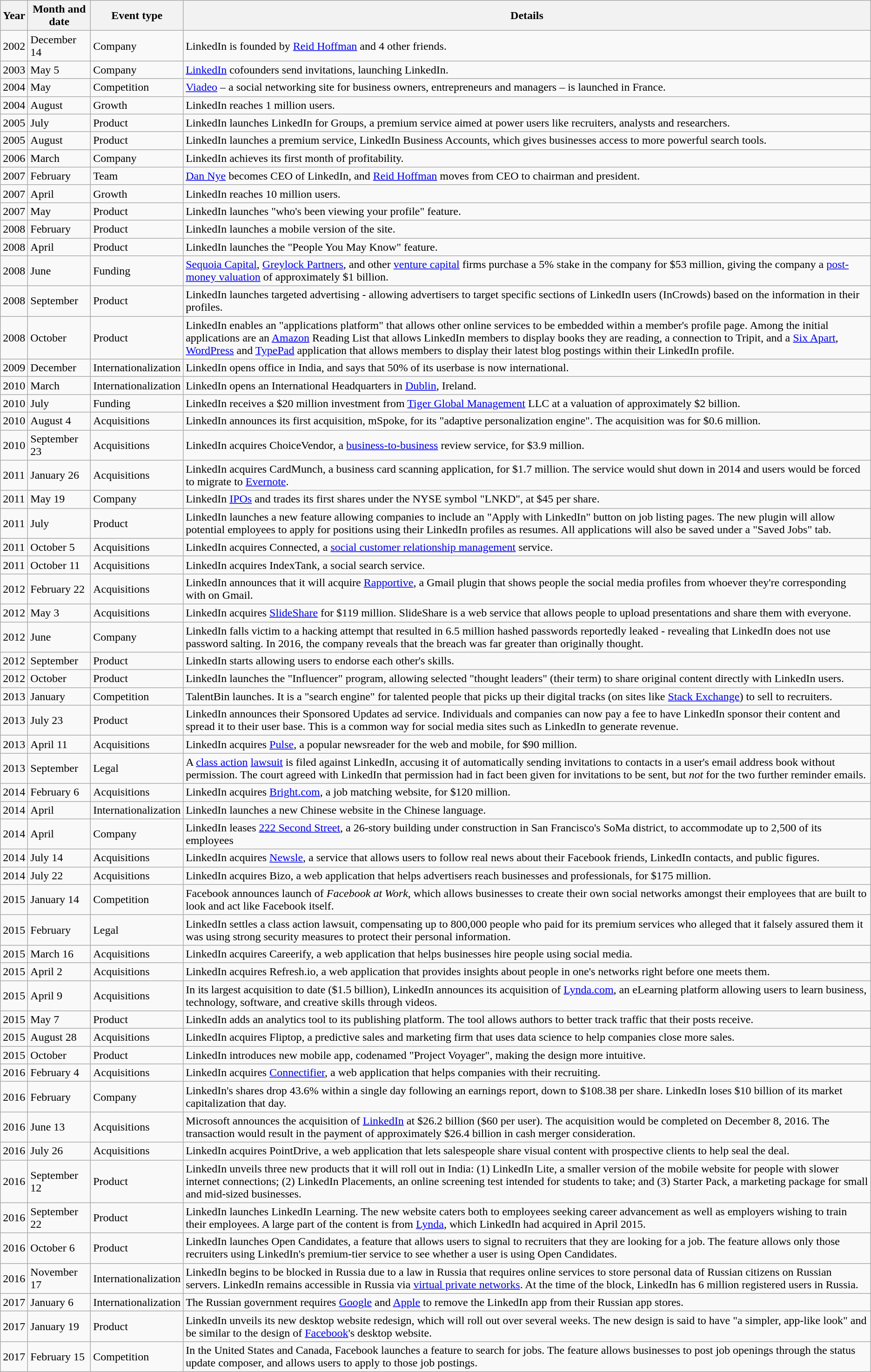<table class="wikitable sortable" border="1">
<tr>
<th>Year</th>
<th>Month and date</th>
<th>Event type</th>
<th>Details</th>
</tr>
<tr>
<td>2002</td>
<td>December 14</td>
<td>Company</td>
<td>LinkedIn is founded by <a href='#'>Reid Hoffman</a> and 4 other friends.</td>
</tr>
<tr>
<td>2003</td>
<td>May 5</td>
<td>Company</td>
<td><a href='#'>LinkedIn</a> cofounders send invitations, launching LinkedIn.</td>
</tr>
<tr>
<td>2004</td>
<td>May</td>
<td>Competition</td>
<td><a href='#'>Viadeo</a> – a social networking site for business owners, entrepreneurs and managers – is launched in France.</td>
</tr>
<tr>
<td>2004</td>
<td>August</td>
<td>Growth</td>
<td>LinkedIn reaches 1 million users.</td>
</tr>
<tr>
<td>2005</td>
<td>July</td>
<td>Product</td>
<td>LinkedIn launches LinkedIn for Groups, a premium service aimed at power users like recruiters, analysts and researchers.</td>
</tr>
<tr>
<td>2005</td>
<td>August</td>
<td>Product</td>
<td>LinkedIn launches a premium service, LinkedIn Business Accounts, which gives businesses access to more powerful search tools.</td>
</tr>
<tr>
<td>2006</td>
<td>March</td>
<td>Company</td>
<td>LinkedIn achieves its first month of profitability.</td>
</tr>
<tr>
<td>2007</td>
<td>February</td>
<td>Team</td>
<td><a href='#'>Dan Nye</a> becomes CEO of LinkedIn, and <a href='#'>Reid Hoffman</a> moves from CEO to chairman and president.</td>
</tr>
<tr>
<td>2007</td>
<td>April</td>
<td>Growth</td>
<td>LinkedIn reaches 10 million users.</td>
</tr>
<tr>
<td>2007</td>
<td>May</td>
<td>Product</td>
<td>LinkedIn launches "who's been viewing your profile" feature.</td>
</tr>
<tr>
<td>2008</td>
<td>February</td>
<td>Product</td>
<td>LinkedIn launches a mobile version of the site.</td>
</tr>
<tr>
<td>2008</td>
<td>April</td>
<td>Product</td>
<td>LinkedIn launches the "People You May Know" feature.</td>
</tr>
<tr>
<td>2008</td>
<td>June</td>
<td>Funding</td>
<td><a href='#'>Sequoia Capital</a>, <a href='#'>Greylock Partners</a>, and other <a href='#'>venture capital</a> firms purchase a 5% stake in the company for $53 million, giving the company a <a href='#'>post-money valuation</a> of approximately $1 billion.</td>
</tr>
<tr>
<td>2008</td>
<td>September</td>
<td>Product</td>
<td>LinkedIn launches targeted advertising - allowing advertisers to target specific sections of LinkedIn users (InCrowds) based on the information in their profiles.</td>
</tr>
<tr>
<td>2008</td>
<td>October</td>
<td>Product</td>
<td>LinkedIn enables an "applications platform" that allows other online services to be embedded within a member's profile page. Among the initial applications are an <a href='#'>Amazon</a> Reading List that allows LinkedIn members to display books they are reading, a connection to Tripit, and a <a href='#'>Six Apart</a>, <a href='#'>WordPress</a> and <a href='#'>TypePad</a> application that allows members to display their latest blog postings within their LinkedIn profile.</td>
</tr>
<tr>
<td>2009</td>
<td>December</td>
<td>Internationalization</td>
<td>LinkedIn opens office in India, and says that 50% of its userbase is now international.</td>
</tr>
<tr>
<td>2010</td>
<td>March</td>
<td>Internationalization</td>
<td>LinkedIn opens an International Headquarters in <a href='#'>Dublin</a>, Ireland.</td>
</tr>
<tr>
<td>2010</td>
<td>July</td>
<td>Funding</td>
<td>LinkedIn receives a $20 million investment from <a href='#'>Tiger Global Management</a> LLC at a valuation of approximately $2 billion.</td>
</tr>
<tr>
<td>2010</td>
<td>August 4</td>
<td>Acquisitions</td>
<td>LinkedIn announces its first acquisition, mSpoke, for its "adaptive personalization engine". The acquisition was for $0.6 million.</td>
</tr>
<tr>
<td>2010</td>
<td>September 23</td>
<td>Acquisitions</td>
<td>LinkedIn acquires ChoiceVendor, a <a href='#'>business-to-business</a> review service, for $3.9 million.</td>
</tr>
<tr>
<td>2011</td>
<td>January 26</td>
<td>Acquisitions</td>
<td>LinkedIn acquires CardMunch, a business card scanning application, for $1.7 million. The service would shut down in 2014 and users would be forced to migrate to <a href='#'>Evernote</a>.</td>
</tr>
<tr>
<td>2011</td>
<td>May 19</td>
<td>Company</td>
<td>LinkedIn <a href='#'>IPOs</a> and trades its first shares under the NYSE symbol "LNKD", at $45 per share.</td>
</tr>
<tr>
<td>2011</td>
<td>July</td>
<td>Product</td>
<td>LinkedIn launches a new feature allowing companies to include an "Apply with LinkedIn" button on job listing pages. The new plugin will allow potential employees to apply for positions using their LinkedIn profiles as resumes. All applications will also be saved under a "Saved Jobs" tab.</td>
</tr>
<tr>
<td>2011</td>
<td>October 5</td>
<td>Acquisitions</td>
<td>LinkedIn acquires Connected, a <a href='#'>social customer relationship management</a> service.</td>
</tr>
<tr>
<td>2011</td>
<td>October 11</td>
<td>Acquisitions</td>
<td>LinkedIn acquires IndexTank, a social search service.</td>
</tr>
<tr>
<td>2012</td>
<td>February 22</td>
<td>Acquisitions</td>
<td>LinkedIn announces that it will acquire <a href='#'>Rapportive</a>, a Gmail plugin that shows people the social media profiles from whoever they're corresponding with on Gmail.</td>
</tr>
<tr>
<td>2012</td>
<td>May 3</td>
<td>Acquisitions</td>
<td>LinkedIn acquires <a href='#'>SlideShare</a> for $119 million. SlideShare is a web service that allows people to upload presentations and share them with everyone.</td>
</tr>
<tr>
<td>2012</td>
<td>June</td>
<td>Company</td>
<td>LinkedIn falls victim to a hacking attempt that resulted in 6.5 million hashed passwords reportedly leaked - revealing that LinkedIn does not use password salting. In 2016, the company reveals that the breach was far greater than originally thought.</td>
</tr>
<tr>
<td>2012</td>
<td>September</td>
<td>Product</td>
<td>LinkedIn starts allowing users to endorse each other's skills.</td>
</tr>
<tr>
<td>2012</td>
<td>October</td>
<td>Product</td>
<td>LinkedIn launches the "Influencer" program, allowing selected "thought leaders" (their term) to share original content directly with LinkedIn users.</td>
</tr>
<tr>
<td>2013</td>
<td>January</td>
<td>Competition</td>
<td>TalentBin launches. It is a "search engine" for talented people that picks up their digital tracks (on sites like <a href='#'>Stack Exchange</a>) to sell to recruiters.</td>
</tr>
<tr>
<td>2013</td>
<td>July 23</td>
<td>Product</td>
<td>LinkedIn announces their Sponsored Updates ad service. Individuals and companies can now pay a fee to have LinkedIn sponsor their content and spread it to their user base. This is a common way for social media sites such as LinkedIn to generate revenue.</td>
</tr>
<tr>
<td>2013</td>
<td>April 11</td>
<td>Acquisitions</td>
<td>LinkedIn acquires <a href='#'>Pulse</a>, a popular newsreader for the web and mobile, for $90 million.</td>
</tr>
<tr>
<td>2013</td>
<td>September</td>
<td>Legal</td>
<td>A <a href='#'>class action</a> <a href='#'>lawsuit</a> is filed against LinkedIn, accusing it of automatically sending invitations to contacts in a user's email address book without permission.  The court agreed with LinkedIn that permission had in fact been given for invitations to be sent, but <em>not</em> for the two further reminder emails.</td>
</tr>
<tr>
<td>2014</td>
<td>February 6</td>
<td>Acquisitions</td>
<td>LinkedIn acquires <a href='#'>Bright.com</a>, a job matching website, for $120 million.</td>
</tr>
<tr>
<td>2014</td>
<td>April</td>
<td>Internationalization</td>
<td>LinkedIn launches a new Chinese website in the Chinese language.</td>
</tr>
<tr>
<td>2014</td>
<td>April</td>
<td>Company</td>
<td>LinkedIn leases <a href='#'>222 Second Street</a>, a 26-story building under construction in San Francisco's SoMa district, to accommodate up to 2,500 of its employees</td>
</tr>
<tr>
<td>2014</td>
<td>July 14</td>
<td>Acquisitions</td>
<td>LinkedIn acquires <a href='#'>Newsle</a>, a service that allows users to follow real news about their Facebook friends, LinkedIn contacts, and public figures.</td>
</tr>
<tr>
<td>2014</td>
<td>July 22</td>
<td>Acquisitions</td>
<td>LinkedIn acquires Bizo, a web application that helps advertisers reach businesses and professionals, for $175 million.</td>
</tr>
<tr>
<td>2015</td>
<td>January 14</td>
<td>Competition</td>
<td>Facebook announces launch of <em>Facebook at Work</em>, which allows businesses to create their own social networks amongst their employees that are built to look and act like Facebook itself.</td>
</tr>
<tr>
<td>2015</td>
<td>February</td>
<td>Legal</td>
<td>LinkedIn settles a class action lawsuit, compensating up to 800,000 people who paid for its premium services who alleged that it falsely assured them it was using strong security measures to protect their personal information.</td>
</tr>
<tr>
<td>2015</td>
<td>March 16</td>
<td>Acquisitions</td>
<td>LinkedIn acquires Careerify, a web application that helps businesses hire people using social media.</td>
</tr>
<tr>
<td>2015</td>
<td>April 2</td>
<td>Acquisitions</td>
<td>LinkedIn acquires Refresh.io, a web application that provides insights about people in one's networks right before one meets them.</td>
</tr>
<tr>
<td>2015</td>
<td>April 9</td>
<td>Acquisitions</td>
<td>In its largest acquisition to date ($1.5 billion), LinkedIn announces its acquisition of <a href='#'>Lynda.com</a>, an eLearning platform allowing users to learn business, technology, software, and creative skills through videos.</td>
</tr>
<tr>
<td>2015</td>
<td>May 7</td>
<td>Product</td>
<td>LinkedIn adds an analytics tool to its publishing platform. The tool allows authors to better track traffic that their posts receive.</td>
</tr>
<tr>
<td>2015</td>
<td>August 28</td>
<td>Acquisitions</td>
<td>LinkedIn acquires Fliptop, a predictive sales and marketing firm that uses data science to help companies close more sales.</td>
</tr>
<tr>
<td>2015</td>
<td>October</td>
<td>Product</td>
<td>LinkedIn introduces new mobile app, codenamed "Project Voyager", making the design more intuitive.</td>
</tr>
<tr>
<td>2016</td>
<td>February 4</td>
<td>Acquisitions</td>
<td>LinkedIn acquires <a href='#'>Connectifier</a>, a web application that helps companies with their recruiting.</td>
</tr>
<tr>
<td>2016</td>
<td>February</td>
<td>Company</td>
<td>LinkedIn's shares drop 43.6% within a single day following an earnings report, down to $108.38 per share. LinkedIn loses $10 billion of its market capitalization that day.</td>
</tr>
<tr>
<td>2016</td>
<td>June 13</td>
<td>Acquisitions</td>
<td>Microsoft announces the acquisition of <a href='#'>LinkedIn</a> at $26.2 billion ($60 per user). The acquisition would be completed on December 8, 2016. The transaction would result in the payment of approximately $26.4 billion in cash merger consideration.</td>
</tr>
<tr>
<td>2016</td>
<td>July 26</td>
<td>Acquisitions</td>
<td>LinkedIn acquires PointDrive, a web application that lets salespeople share visual content with prospective clients to help seal the deal.</td>
</tr>
<tr>
<td>2016</td>
<td>September 12</td>
<td>Product</td>
<td>LinkedIn unveils three new products that it will roll out in India: (1) LinkedIn Lite, a smaller version of the mobile website for people with slower internet connections; (2) LinkedIn Placements, an online screening test intended for students to take; and (3) Starter Pack, a marketing package for small and mid-sized businesses.</td>
</tr>
<tr>
<td>2016</td>
<td>September 22</td>
<td>Product</td>
<td>LinkedIn launches LinkedIn Learning. The new website caters both to employees seeking career advancement as well as employers wishing to train their employees. A large part of the content is from <a href='#'>Lynda</a>, which LinkedIn had acquired in April 2015.</td>
</tr>
<tr>
<td>2016</td>
<td>October 6</td>
<td>Product</td>
<td>LinkedIn launches Open Candidates, a feature that allows users to signal to recruiters that they are looking for a job. The feature allows only those recruiters using LinkedIn's premium-tier service to see whether a user is using Open Candidates.</td>
</tr>
<tr>
<td>2016</td>
<td>November 17</td>
<td>Internationalization</td>
<td>LinkedIn begins to be blocked in Russia due to a law in Russia that requires online services to store personal data of Russian citizens on Russian servers. LinkedIn remains accessible in Russia via <a href='#'>virtual private networks</a>. At the time of the block, LinkedIn has 6 million registered users in Russia.</td>
</tr>
<tr>
<td>2017</td>
<td>January 6</td>
<td>Internationalization</td>
<td>The Russian government requires <a href='#'>Google</a> and <a href='#'>Apple</a> to remove the LinkedIn app from their Russian app stores.</td>
</tr>
<tr>
<td>2017</td>
<td>January 19</td>
<td>Product</td>
<td>LinkedIn unveils its new desktop website redesign, which will roll out over several weeks. The new design is said to have "a simpler, app-like look" and be similar to the design of <a href='#'>Facebook</a>'s desktop website.</td>
</tr>
<tr>
<td>2017</td>
<td>February 15</td>
<td>Competition</td>
<td>In the United States and Canada, Facebook launches a feature to search for jobs. The feature allows businesses to post job openings through the status update composer, and allows users to apply to those job postings.</td>
</tr>
</table>
